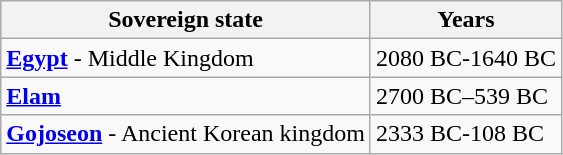<table class=wikitable border="1">
<tr>
<th>Sovereign state</th>
<th>Years</th>
</tr>
<tr>
<td><strong><a href='#'>Egypt</a></strong> - Middle Kingdom</td>
<td>2080 BC-1640 BC</td>
</tr>
<tr>
<td><strong><a href='#'>Elam</a></strong></td>
<td>2700 BC–539 BC</td>
</tr>
<tr>
<td><strong><a href='#'>Gojoseon</a></strong> - Ancient Korean kingdom</td>
<td>2333 BC-108 BC</td>
</tr>
</table>
